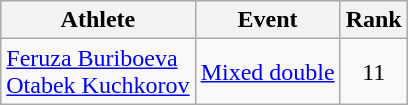<table class="wikitable" style="font-size:100%">
<tr>
<th>Athlete</th>
<th>Event</th>
<th>Rank</th>
</tr>
<tr>
<td><a href='#'>Feruza Buriboeva</a><br><a href='#'>Otabek Kuchkorov</a></td>
<td><a href='#'>Mixed double</a></td>
<td align=center>11</td>
</tr>
</table>
